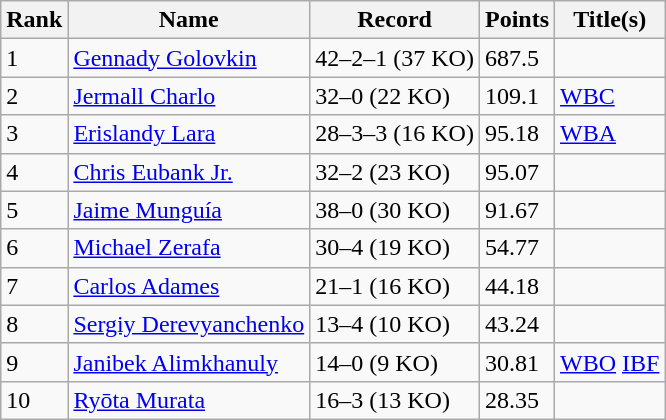<table class="wikitable">
<tr>
<th>Rank</th>
<th>Name</th>
<th>Record</th>
<th>Points</th>
<th>Title(s)</th>
</tr>
<tr>
<td>1</td>
<td><a href='#'>Gennady Golovkin</a></td>
<td>42–2–1 (37 KO)</td>
<td>687.5</td>
<td></td>
</tr>
<tr>
<td>2</td>
<td><a href='#'>Jermall Charlo</a></td>
<td>32–0 (22 KO)</td>
<td>109.1</td>
<td><a href='#'>WBC</a></td>
</tr>
<tr>
<td>3</td>
<td><a href='#'>Erislandy Lara</a></td>
<td>28–3–3 (16 KO)</td>
<td>95.18</td>
<td><a href='#'>WBA</a></td>
</tr>
<tr>
<td>4</td>
<td><a href='#'>Chris Eubank Jr.</a></td>
<td>32–2 (23 KO)</td>
<td>95.07</td>
<td></td>
</tr>
<tr>
<td>5</td>
<td><a href='#'>Jaime Munguía</a></td>
<td>38–0 (30 KO)</td>
<td>91.67</td>
<td></td>
</tr>
<tr>
<td>6</td>
<td><a href='#'>Michael Zerafa</a></td>
<td>30–4 (19 KO)</td>
<td>54.77</td>
<td></td>
</tr>
<tr>
<td>7</td>
<td><a href='#'>Carlos Adames</a></td>
<td>21–1 (16 KO)</td>
<td>44.18</td>
<td></td>
</tr>
<tr>
<td>8</td>
<td><a href='#'>Sergiy Derevyanchenko</a></td>
<td>13–4 (10 KO)</td>
<td>43.24</td>
<td></td>
</tr>
<tr>
<td>9</td>
<td><a href='#'>Janibek Alimkhanuly</a></td>
<td>14–0 (9 KO)</td>
<td>30.81</td>
<td><a href='#'>WBO</a> <a href='#'>IBF</a></td>
</tr>
<tr>
<td>10</td>
<td><a href='#'>Ryōta Murata</a></td>
<td>16–3 (13 KO)</td>
<td>28.35</td>
<td></td>
</tr>
</table>
